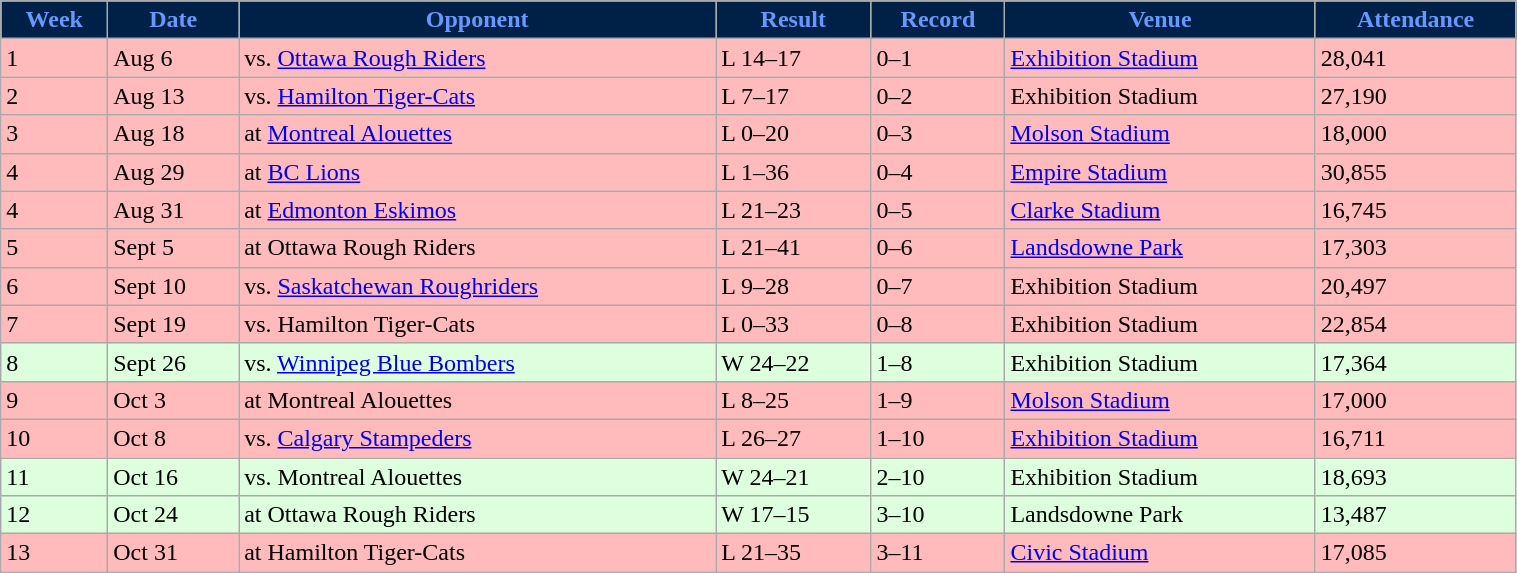<table class="wikitable" width="80%">
<tr align="center"  style="background:#002147;color:#6699FF;">
<td><strong>Week</strong></td>
<td><strong>Date</strong></td>
<td><strong>Opponent</strong></td>
<td><strong>Result</strong></td>
<td><strong>Record</strong></td>
<td><strong>Venue</strong></td>
<td><strong>Attendance</strong></td>
</tr>
<tr style="background:#ffbbbb">
<td>1</td>
<td>Aug 6</td>
<td>vs. <a href='#'>Ottawa Rough Riders</a></td>
<td>L 14–17</td>
<td>0–1</td>
<td><a href='#'>Exhibition Stadium</a></td>
<td>28,041</td>
</tr>
<tr style="background:#ffbbbb">
<td>2</td>
<td>Aug 13</td>
<td>vs. <a href='#'>Hamilton Tiger-Cats</a></td>
<td>L 7–17</td>
<td>0–2</td>
<td>Exhibition Stadium</td>
<td>27,190</td>
</tr>
<tr style="background:#ffbbbb">
<td>3</td>
<td>Aug 18</td>
<td>at <a href='#'>Montreal Alouettes</a></td>
<td>L 0–20</td>
<td>0–3</td>
<td><a href='#'>Molson Stadium</a></td>
<td>18,000</td>
</tr>
<tr style="background:#ffbbbb">
<td>4</td>
<td>Aug 29</td>
<td>at <a href='#'>BC Lions</a></td>
<td>L 1–36</td>
<td>0–4</td>
<td><a href='#'>Empire Stadium</a></td>
<td>30,855</td>
</tr>
<tr style="background:#ffbbbb">
<td>4</td>
<td>Aug 31</td>
<td>at <a href='#'>Edmonton Eskimos</a></td>
<td>L 21–23</td>
<td>0–5</td>
<td><a href='#'>Clarke Stadium</a></td>
<td>16,745</td>
</tr>
<tr style="background:#ffbbbb">
<td>5</td>
<td>Sept 5</td>
<td>at Ottawa Rough Riders</td>
<td>L 21–41</td>
<td>0–6</td>
<td><a href='#'>Landsdowne Park</a></td>
<td>17,303</td>
</tr>
<tr style="background:#ffbbbb">
<td>6</td>
<td>Sept 10</td>
<td>vs. <a href='#'>Saskatchewan Roughriders</a></td>
<td>L 9–28</td>
<td>0–7</td>
<td>Exhibition Stadium</td>
<td>20,497</td>
</tr>
<tr style="background:#ffbbbb">
<td>7</td>
<td>Sept 19</td>
<td>vs. Hamilton Tiger-Cats</td>
<td>L 0–33</td>
<td>0–8</td>
<td>Exhibition Stadium</td>
<td>22,854</td>
</tr>
<tr style="background:#ddffdd">
<td>8</td>
<td>Sept 26</td>
<td>vs. <a href='#'>Winnipeg Blue Bombers</a></td>
<td>W 24–22</td>
<td>1–8</td>
<td>Exhibition Stadium</td>
<td>17,364</td>
</tr>
<tr style="background:#ffbbbb">
<td>9</td>
<td>Oct 3</td>
<td>at Montreal Alouettes</td>
<td>L 8–25</td>
<td>1–9</td>
<td><a href='#'>Molson Stadium</a></td>
<td>17,000</td>
</tr>
<tr style="background:#ffbbbb">
<td>10</td>
<td>Oct 8</td>
<td>vs. <a href='#'>Calgary Stampeders</a></td>
<td>L 26–27</td>
<td>1–10</td>
<td><a href='#'>Exhibition Stadium</a></td>
<td>16,711</td>
</tr>
<tr style="background:#ddffdd">
<td>11</td>
<td>Oct 16</td>
<td>vs. Montreal Alouettes</td>
<td>W 24–21</td>
<td>2–10</td>
<td>Exhibition Stadium</td>
<td>18,693</td>
</tr>
<tr style="background:#ddffdd">
<td>12</td>
<td>Oct 24</td>
<td>at Ottawa Rough Riders</td>
<td>W 17–15</td>
<td>3–10</td>
<td>Landsdowne Park</td>
<td>13,487</td>
</tr>
<tr style="background:#ffbbbb">
<td>13</td>
<td>Oct 31</td>
<td>at Hamilton Tiger-Cats</td>
<td>L 21–35</td>
<td>3–11</td>
<td><a href='#'>Civic Stadium</a></td>
<td>17,085</td>
</tr>
</table>
